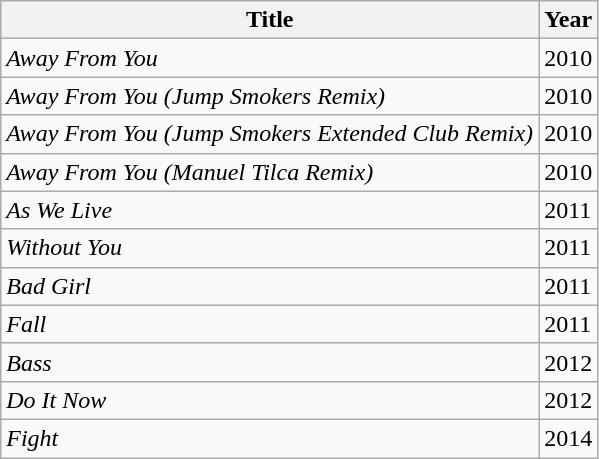<table class="wikitable">
<tr>
<th>Title</th>
<th>Year</th>
</tr>
<tr>
<td><em>Away From You</em></td>
<td>2010</td>
</tr>
<tr>
<td><em>Away From You (Jump Smokers Remix)</em></td>
<td>2010</td>
</tr>
<tr>
<td><em>Away From You (Jump Smokers Extended Club Remix)</em></td>
<td>2010</td>
</tr>
<tr>
<td><em>Away From You (Manuel Tilca Remix)</em></td>
<td>2010</td>
</tr>
<tr>
<td><em>As We Live</em></td>
<td>2011</td>
</tr>
<tr>
<td><em>Without You</em></td>
<td>2011</td>
</tr>
<tr>
<td><em>Bad Girl</em></td>
<td>2011</td>
</tr>
<tr>
<td><em>Fall</em></td>
<td>2011</td>
</tr>
<tr>
<td><em>Bass</em></td>
<td>2012</td>
</tr>
<tr>
<td><em>Do It Now</em></td>
<td>2012</td>
</tr>
<tr>
<td><em>Fight</em></td>
<td>2014</td>
</tr>
</table>
